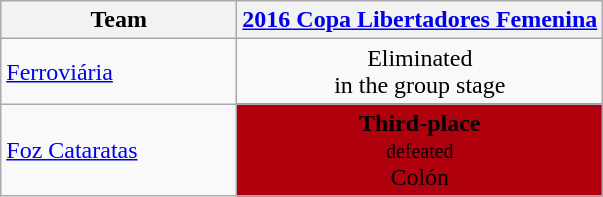<table class="wikitable">
<tr>
<th width=150>Team</th>
<th width=><a href='#'>2016 Copa Libertadores Femenina</a></th>
</tr>
<tr>
<td><a href='#'>Ferroviária</a></td>
<td align=center>Eliminated<br>in the group stage</td>
</tr>
<tr>
<td><a href='#'>Foz Cataratas</a></td>
<td align=center bgcolor=bronze><strong>Third-place</strong><br><small>defeated</small><br> Colón</td>
</tr>
</table>
